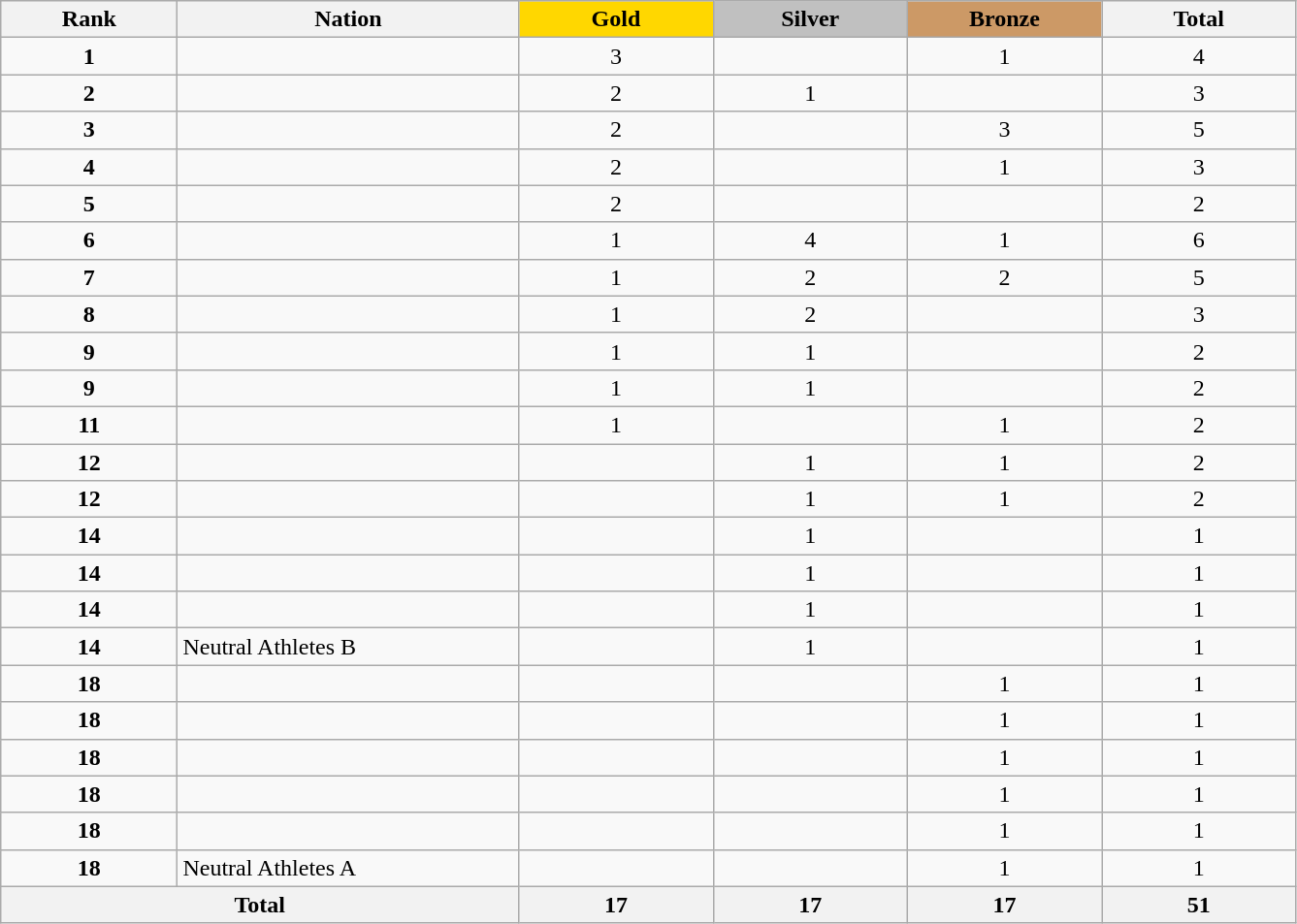<table class="wikitable collapsible autocollapse plainrowheaders" width=70.5% style="text-align:center;">
<tr style="background-color:#EDEDED;">
<th width=100px class="hintergrundfarbe5">Rank</th>
<th width=200px class="hintergrundfarbe6">Nation</th>
<th style="background:    gold; width:15%">Gold</th>
<th style="background:  silver; width:15%">Silver</th>
<th style="background: #CC9966; width:15%">Bronze</th>
<th class="hintergrundfarbe6" style="width:15%">Total</th>
</tr>
<tr>
<td><strong>1</strong></td>
<td align=left></td>
<td>3</td>
<td></td>
<td>1</td>
<td>4</td>
</tr>
<tr>
<td><strong>2</strong></td>
<td align=left></td>
<td>2</td>
<td>1</td>
<td></td>
<td>3</td>
</tr>
<tr>
<td><strong>3</strong></td>
<td align=left></td>
<td>2</td>
<td></td>
<td>3</td>
<td>5</td>
</tr>
<tr>
<td><strong>4</strong></td>
<td align=left></td>
<td>2</td>
<td></td>
<td>1</td>
<td>3</td>
</tr>
<tr>
<td><strong>5</strong></td>
<td align=left></td>
<td>2</td>
<td></td>
<td></td>
<td>2</td>
</tr>
<tr>
<td><strong>6</strong></td>
<td align=left></td>
<td>1</td>
<td>4</td>
<td>1</td>
<td>6</td>
</tr>
<tr>
<td><strong>7</strong></td>
<td align=left></td>
<td>1</td>
<td>2</td>
<td>2</td>
<td>5</td>
</tr>
<tr>
<td><strong>8</strong></td>
<td align=left></td>
<td>1</td>
<td>2</td>
<td></td>
<td>3</td>
</tr>
<tr>
<td><strong>9</strong></td>
<td align=left></td>
<td>1</td>
<td>1</td>
<td></td>
<td>2</td>
</tr>
<tr>
<td><strong>9</strong></td>
<td align=left></td>
<td>1</td>
<td>1</td>
<td></td>
<td>2</td>
</tr>
<tr>
<td><strong>11</strong></td>
<td align=left></td>
<td>1</td>
<td></td>
<td>1</td>
<td>2</td>
</tr>
<tr>
<td><strong>12</strong></td>
<td align=left></td>
<td></td>
<td>1</td>
<td>1</td>
<td>2</td>
</tr>
<tr>
<td><strong>12</strong></td>
<td align=left></td>
<td></td>
<td>1</td>
<td>1</td>
<td>2</td>
</tr>
<tr>
<td><strong>14</strong></td>
<td align=left></td>
<td></td>
<td>1</td>
<td></td>
<td>1</td>
</tr>
<tr>
<td><strong>14</strong></td>
<td align=left></td>
<td></td>
<td>1</td>
<td></td>
<td>1</td>
</tr>
<tr>
<td><strong>14</strong></td>
<td align=left></td>
<td></td>
<td>1</td>
<td></td>
<td>1</td>
</tr>
<tr>
<td><strong>14</strong></td>
<td align=left> Neutral Athletes B</td>
<td></td>
<td>1</td>
<td></td>
<td>1</td>
</tr>
<tr>
<td><strong>18</strong></td>
<td align=left></td>
<td></td>
<td></td>
<td>1</td>
<td>1</td>
</tr>
<tr>
<td><strong>18</strong></td>
<td align=left></td>
<td></td>
<td></td>
<td>1</td>
<td>1</td>
</tr>
<tr>
<td><strong>18</strong></td>
<td align=left></td>
<td></td>
<td></td>
<td>1</td>
<td>1</td>
</tr>
<tr>
<td><strong>18</strong></td>
<td align=left></td>
<td></td>
<td></td>
<td>1</td>
<td>1</td>
</tr>
<tr>
<td><strong>18</strong></td>
<td align=left></td>
<td></td>
<td></td>
<td>1</td>
<td>1</td>
</tr>
<tr>
<td><strong>18</strong></td>
<td align=left> Neutral Athletes A</td>
<td></td>
<td></td>
<td>1</td>
<td>1</td>
</tr>
<tr>
<th colspan=2>Total</th>
<th>17</th>
<th>17</th>
<th>17</th>
<th>51</th>
</tr>
</table>
